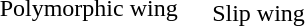<table style="margin:auto; text-align:center;">
<tr>
<td style="vertical-align:bottom; padding:0 20px 4px 0;"><br>Polymorphic wing</td>
<td valign=bottom><br>Slip wing</td>
</tr>
</table>
